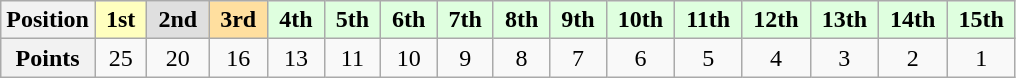<table class="wikitable" style=" text-align:center">
<tr>
<th>Position</th>
<td style="background:#ffffbf;"> <strong>1st</strong> </td>
<td style="background:#dfdfdf;"> <strong>2nd</strong> </td>
<td style="background:#ffdf9f;"> <strong>3rd</strong> </td>
<td style="background:#dfffdf;"> <strong>4th</strong> </td>
<td style="background:#dfffdf;"> <strong>5th</strong> </td>
<td style="background:#dfffdf;"> <strong>6th</strong> </td>
<td style="background:#dfffdf;"> <strong>7th</strong> </td>
<td style="background:#dfffdf;"> <strong>8th</strong> </td>
<td style="background:#dfffdf;"> <strong>9th</strong> </td>
<td style="background:#dfffdf;"> <strong>10th</strong> </td>
<td style="background:#dfffdf;"> <strong>11th</strong> </td>
<td style="background:#dfffdf;"> <strong>12th</strong> </td>
<td style="background:#dfffdf;"> <strong>13th</strong> </td>
<td style="background:#dfffdf;"> <strong>14th</strong> </td>
<td style="background:#dfffdf;"> <strong>15th</strong> </td>
</tr>
<tr>
<th>Points</th>
<td>25</td>
<td>20</td>
<td>16</td>
<td>13</td>
<td>11</td>
<td>10</td>
<td>9</td>
<td>8</td>
<td>7</td>
<td>6</td>
<td>5</td>
<td>4</td>
<td>3</td>
<td>2</td>
<td>1</td>
</tr>
</table>
